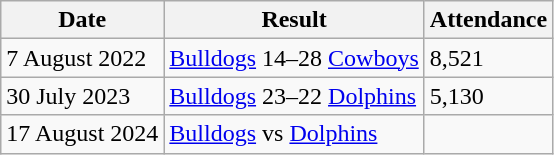<table class="wikitable">
<tr>
<th>Date</th>
<th>Result</th>
<th>Attendance</th>
</tr>
<tr>
<td>7 August 2022</td>
<td> <a href='#'>Bulldogs</a> 14–28  <a href='#'>Cowboys</a></td>
<td>8,521</td>
</tr>
<tr>
<td>30 July 2023</td>
<td> <a href='#'>Bulldogs</a> 23–22  <a href='#'>Dolphins</a></td>
<td>5,130</td>
</tr>
<tr>
<td>17 August 2024</td>
<td> <a href='#'>Bulldogs</a> vs  <a href='#'>Dolphins</a></td>
<td></td>
</tr>
</table>
